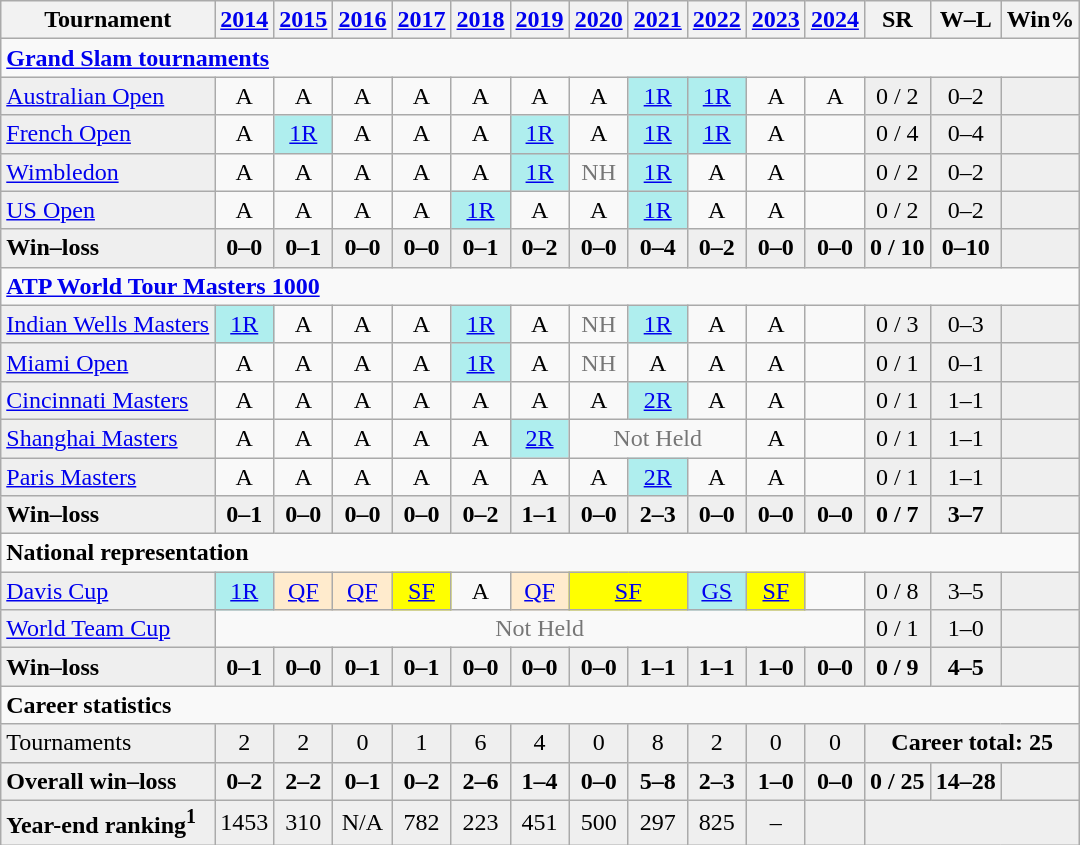<table class=wikitable style=text-align:center;>
<tr>
<th>Tournament</th>
<th><a href='#'>2014</a></th>
<th><a href='#'>2015</a></th>
<th><a href='#'>2016</a></th>
<th><a href='#'>2017</a></th>
<th><a href='#'>2018</a></th>
<th><a href='#'>2019</a></th>
<th><a href='#'>2020</a></th>
<th><a href='#'>2021</a></th>
<th><a href='#'>2022</a></th>
<th><a href='#'>2023</a></th>
<th><a href='#'>2024</a></th>
<th>SR</th>
<th>W–L</th>
<th>Win%</th>
</tr>
<tr>
<td colspan="15" align="left"><a href='#'><strong>Grand Slam tournaments</strong></a></td>
</tr>
<tr>
<td bgcolor=#EFEFEF align=left><a href='#'>Australian Open</a></td>
<td>A</td>
<td>A</td>
<td>A</td>
<td>A</td>
<td>A</td>
<td>A</td>
<td>A</td>
<td bgcolor="afeeee"><a href='#'>1R</a></td>
<td bgcolor="afeeee"><a href='#'>1R</a></td>
<td>A</td>
<td>A</td>
<td bgcolor=#EFEFEF>0 / 2</td>
<td bgcolor=#EFEFEF>0–2</td>
<td bgcolor=#EFEFEF></td>
</tr>
<tr>
<td bgcolor=#EFEFEF align=left><a href='#'>French Open</a></td>
<td>A</td>
<td bgcolor=afeeee><a href='#'>1R</a></td>
<td>A</td>
<td>A</td>
<td>A</td>
<td bgcolor=afeeee><a href='#'>1R</a></td>
<td>A</td>
<td bgcolor=afeeee><a href='#'>1R</a></td>
<td bgcolor=afeeee><a href='#'>1R</a></td>
<td>A</td>
<td></td>
<td bgcolor=#EFEFEF>0 / 4</td>
<td bgcolor=#EFEFEF>0–4</td>
<td bgcolor=#EFEFEF></td>
</tr>
<tr>
<td bgcolor=#EFEFEF align=left><a href='#'>Wimbledon</a></td>
<td>A</td>
<td>A</td>
<td>A</td>
<td>A</td>
<td>A</td>
<td bgcolor=afeeee><a href='#'>1R</a></td>
<td style="color:#767676;">NH</td>
<td bgcolor=afeeee><a href='#'>1R</a></td>
<td>A</td>
<td>A</td>
<td></td>
<td bgcolor=#EFEFEF>0 / 2</td>
<td bgcolor=#EFEFEF>0–2</td>
<td bgcolor=#EFEFEF></td>
</tr>
<tr>
<td bgcolor=#EFEFEF align=left><a href='#'>US Open</a></td>
<td>A</td>
<td>A</td>
<td>A</td>
<td>A</td>
<td bgcolor=afeeee><a href='#'>1R</a></td>
<td>A</td>
<td>A</td>
<td bgcolor=afeeee><a href='#'>1R</a></td>
<td>A</td>
<td>A</td>
<td></td>
<td bgcolor=#EFEFEF>0 / 2</td>
<td bgcolor=#EFEFEF>0–2</td>
<td bgcolor=#EFEFEF></td>
</tr>
<tr style="font-weight:bold;background:#efefef;">
<td style=text-align:left>Win–loss</td>
<td>0–0</td>
<td>0–1</td>
<td>0–0</td>
<td>0–0</td>
<td>0–1</td>
<td>0–2</td>
<td>0–0</td>
<td>0–4</td>
<td>0–2</td>
<td>0–0</td>
<td>0–0</td>
<td>0 / 10</td>
<td>0–10</td>
<td></td>
</tr>
<tr>
<td colspan="15" align="left"><strong><a href='#'>ATP World Tour Masters 1000</a></strong></td>
</tr>
<tr>
<td bgcolor=#EFEFEF align=left><a href='#'>Indian Wells Masters</a></td>
<td bgcolor=afeeee><a href='#'>1R</a></td>
<td>A</td>
<td>A</td>
<td>A</td>
<td bgcolor=afeeee><a href='#'>1R</a></td>
<td>A</td>
<td style=color:#767676>NH</td>
<td bgcolor=afeeee><a href='#'>1R</a></td>
<td>A</td>
<td>A</td>
<td></td>
<td bgcolor=#EFEFEF>0 / 3</td>
<td bgcolor=#EFEFEF>0–3</td>
<td bgcolor=#EFEFEF></td>
</tr>
<tr>
<td bgcolor=#EFEFEF align=left><a href='#'>Miami Open</a></td>
<td>A</td>
<td>A</td>
<td>A</td>
<td>A</td>
<td bgcolor=afeeee><a href='#'>1R</a></td>
<td>A</td>
<td style="color:#767676;">NH</td>
<td>A</td>
<td>A</td>
<td>A</td>
<td></td>
<td bgcolor=#EFEFEF>0 / 1</td>
<td bgcolor=#EFEFEF>0–1</td>
<td bgcolor=#EFEFEF></td>
</tr>
<tr>
<td bgcolor=#EFEFEF align=left><a href='#'>Cincinnati Masters</a></td>
<td>A</td>
<td>A</td>
<td>A</td>
<td>A</td>
<td>A</td>
<td>A</td>
<td>A</td>
<td bgcolor=afeeee><a href='#'>2R</a></td>
<td>A</td>
<td>A</td>
<td></td>
<td bgcolor=#EFEFEF>0 / 1</td>
<td bgcolor=#EFEFEF>1–1</td>
<td bgcolor=#EFEFEF></td>
</tr>
<tr>
<td bgcolor=#EFEFEE align=left><a href='#'>Shanghai Masters</a></td>
<td>A</td>
<td>A</td>
<td>A</td>
<td>A</td>
<td>A</td>
<td bgcolor=afeeee><a href='#'>2R</a></td>
<td colspan=3 style=color:#767676>Not Held</td>
<td>A</td>
<td></td>
<td bgcolor=#EFEFEF>0 / 1</td>
<td bgcolor=#EFEFEF>1–1</td>
<td bgcolor=#EFEFEF></td>
</tr>
<tr>
<td bgcolor=efefef align=left><a href='#'>Paris Masters</a></td>
<td>A</td>
<td>A</td>
<td>A</td>
<td>A</td>
<td>A</td>
<td>A</td>
<td>A</td>
<td bgcolor=afeeee><a href='#'>2R</a></td>
<td>A</td>
<td>A</td>
<td></td>
<td bgcolor=efefef>0 / 1</td>
<td bgcolor=efefef>1–1</td>
<td bgcolor=#EFEFEF></td>
</tr>
<tr style="font-weight:bold;background:#efefef;">
<td style=text-align:left>Win–loss</td>
<td>0–1</td>
<td>0–0</td>
<td>0–0</td>
<td>0–0</td>
<td>0–2</td>
<td>1–1</td>
<td>0–0</td>
<td>2–3</td>
<td>0–0</td>
<td>0–0</td>
<td>0–0</td>
<td bgcolor=#EFEFEF>0 / 7</td>
<td bgcolor=#EFEFEF>3–7</td>
<td bgcolor=#EFEFEF></td>
</tr>
<tr>
<td colspan="15" align="left"><strong>National representation</strong></td>
</tr>
<tr>
<td bgcolor=#EFEFEF align=left><a href='#'>Davis Cup</a></td>
<td bgcolor=afeeee><a href='#'>1R</a></td>
<td bgcolor=ffebcd><a href='#'>QF</a></td>
<td bgcolor=ffebcd><a href='#'>QF</a></td>
<td bgcolor=yellow><a href='#'>SF</a></td>
<td>A</td>
<td bgcolor=ffebcd><a href='#'>QF</a></td>
<td colspan=2 bgcolor=yellow><a href='#'>SF</a></td>
<td bgcolor=afeeee><a href='#'>GS</a></td>
<td bgcolor=yellow><a href='#'>SF</a></td>
<td></td>
<td bgcolor=#EFEFEF>0 / 8</td>
<td bgcolor=#EFEFEF>3–5</td>
<td bgcolor=#EFEFEF></td>
</tr>
<tr>
<td bgcolor=#EFEFEF align=left><a href='#'>World Team Cup</a></td>
<td colspan="11" style="color:#767676">Not Held</td>
<td bgcolor=#EFEFEF>0 / 1</td>
<td bgcolor=#EFEFEF>1–0</td>
<td bgcolor=#EFEFEF></td>
</tr>
<tr style="font-weight:bold;background:#efefef;">
<td style=text-align:left>Win–loss</td>
<td>0–1</td>
<td>0–0</td>
<td>0–1</td>
<td>0–1</td>
<td>0–0</td>
<td>0–0</td>
<td>0–0</td>
<td>1–1</td>
<td>1–1</td>
<td>1–0</td>
<td>0–0</td>
<td>0 / 9</td>
<td>4–5</td>
<td></td>
</tr>
<tr>
<td colspan="15" align="left"><strong>Career statistics</strong></td>
</tr>
<tr bgcolor="efefef">
<td style=text-align:left>Tournaments</td>
<td>2</td>
<td>2</td>
<td>0</td>
<td>1</td>
<td>6</td>
<td>4</td>
<td>0</td>
<td>8</td>
<td>2</td>
<td>0</td>
<td>0</td>
<td colspan="3"><strong>Career total: 25</strong></td>
</tr>
<tr style="font-weight:bold;background:#efefef;">
<td style=text-align:left>Overall win–loss</td>
<td>0–2</td>
<td>2–2</td>
<td>0–1</td>
<td>0–2</td>
<td>2–6</td>
<td>1–4</td>
<td>0–0</td>
<td>5–8</td>
<td>2–3</td>
<td>1–0</td>
<td>0–0</td>
<td>0 / 25</td>
<td>14–28</td>
<td></td>
</tr>
<tr bgcolor="efefef">
<td align=left><strong>Year-end ranking<sup>1</sup></strong></td>
<td>1453</td>
<td>310</td>
<td>N/A</td>
<td>782</td>
<td>223</td>
<td>451</td>
<td>500</td>
<td>297</td>
<td>825</td>
<td>–</td>
<td></td>
<td colspan="3"></td>
</tr>
</table>
